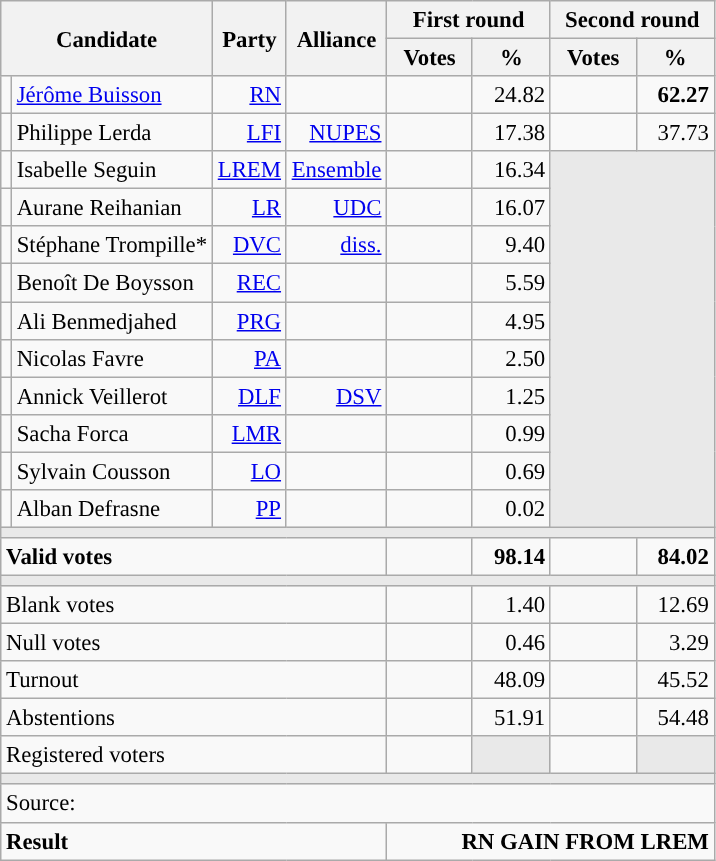<table class="wikitable" style="text-align:right;font-size:95%;">
<tr>
<th colspan="2" rowspan="2">Candidate</th>
<th colspan="1" rowspan="2">Party</th>
<th colspan="1" rowspan="2">Alliance</th>
<th colspan="2">First round</th>
<th colspan="2">Second round</th>
</tr>
<tr>
<th style="width:50px;">Votes</th>
<th style="width:45px;">%</th>
<th style="width:50px;">Votes</th>
<th style="width:45px;">%</th>
</tr>
<tr>
<td style="color:inherit;background:"></td>
<td style="text-align:left;"><a href='#'>Jérôme Buisson</a></td>
<td><a href='#'>RN</a></td>
<td></td>
<td></td>
<td>24.82</td>
<td><strong></strong></td>
<td><strong>62.27</strong></td>
</tr>
<tr>
<td style="color:inherit;background:"></td>
<td style="text-align:left;">Philippe Lerda</td>
<td><a href='#'>LFI</a></td>
<td><a href='#'>NUPES</a></td>
<td></td>
<td>17.38</td>
<td></td>
<td>37.73</td>
</tr>
<tr>
<td style="color:inherit;background:"></td>
<td style="text-align:left;">Isabelle Seguin</td>
<td><a href='#'>LREM</a></td>
<td><a href='#'>Ensemble</a></td>
<td></td>
<td>16.34</td>
<td colspan="2" rowspan="10" style="background:#E9E9E9;"></td>
</tr>
<tr>
<td style="color:inherit;background:"></td>
<td style="text-align:left;">Aurane Reihanian</td>
<td><a href='#'>LR</a></td>
<td><a href='#'>UDC</a></td>
<td></td>
<td>16.07</td>
</tr>
<tr>
<td style="color:inherit;background:"></td>
<td style="text-align:left;">Stéphane Trompille*</td>
<td><a href='#'>DVC</a></td>
<td><a href='#'>diss.</a></td>
<td></td>
<td>9.40</td>
</tr>
<tr>
<td style="color:inherit;background:"></td>
<td style="text-align:left;">Benoît De Boysson</td>
<td><a href='#'>REC</a></td>
<td></td>
<td></td>
<td>5.59</td>
</tr>
<tr>
<td style="color:inherit;background:"></td>
<td style="text-align:left;">Ali Benmedjahed</td>
<td><a href='#'>PRG</a></td>
<td></td>
<td></td>
<td>4.95</td>
</tr>
<tr>
<td style="color:inherit;background:"></td>
<td style="text-align:left;">Nicolas Favre</td>
<td><a href='#'>PA</a></td>
<td></td>
<td></td>
<td>2.50</td>
</tr>
<tr>
<td style="color:inherit;background:"></td>
<td style="text-align:left;">Annick Veillerot</td>
<td><a href='#'>DLF</a></td>
<td><a href='#'>DSV</a></td>
<td></td>
<td>1.25</td>
</tr>
<tr>
<td style="color:inherit;background:"></td>
<td style="text-align:left;">Sacha Forca</td>
<td><a href='#'>LMR</a></td>
<td></td>
<td></td>
<td>0.99</td>
</tr>
<tr>
<td style="color:inherit;background:"></td>
<td style="text-align:left;">Sylvain Cousson</td>
<td><a href='#'>LO</a></td>
<td></td>
<td></td>
<td>0.69</td>
</tr>
<tr>
<td style="color:inherit;background:"></td>
<td style="text-align:left;">Alban Defrasne</td>
<td><a href='#'>PP</a></td>
<td></td>
<td></td>
<td>0.02</td>
</tr>
<tr>
<td colspan="8" style="background:#E9E9E9;"></td>
</tr>
<tr style="font-weight:bold;">
<td colspan="4" style="text-align:left;">Valid votes</td>
<td></td>
<td>98.14</td>
<td></td>
<td>84.02</td>
</tr>
<tr>
<td colspan="8" style="background:#E9E9E9;"></td>
</tr>
<tr>
<td colspan="4" style="text-align:left;">Blank votes</td>
<td></td>
<td>1.40</td>
<td></td>
<td>12.69</td>
</tr>
<tr>
<td colspan="4" style="text-align:left;">Null votes</td>
<td></td>
<td>0.46</td>
<td></td>
<td>3.29</td>
</tr>
<tr>
<td colspan="4" style="text-align:left;">Turnout</td>
<td></td>
<td>48.09</td>
<td></td>
<td>45.52</td>
</tr>
<tr>
<td colspan="4" style="text-align:left;">Abstentions</td>
<td></td>
<td>51.91</td>
<td></td>
<td>54.48</td>
</tr>
<tr>
<td colspan="4" style="text-align:left;">Registered voters</td>
<td></td>
<td style="color:inherit;background:#E9E9E9;"></td>
<td></td>
<td style="color:inherit;background:#E9E9E9;"></td>
</tr>
<tr>
<td colspan="8" style="background:#E9E9E9;"></td>
</tr>
<tr>
<td colspan="8" style="text-align:left;">Source: </td>
</tr>
<tr style="font-weight:bold">
<td colspan="4" style="text-align:left;">Result</td>
<td colspan="4" style="background-color:">RN GAIN FROM LREM</td>
</tr>
</table>
